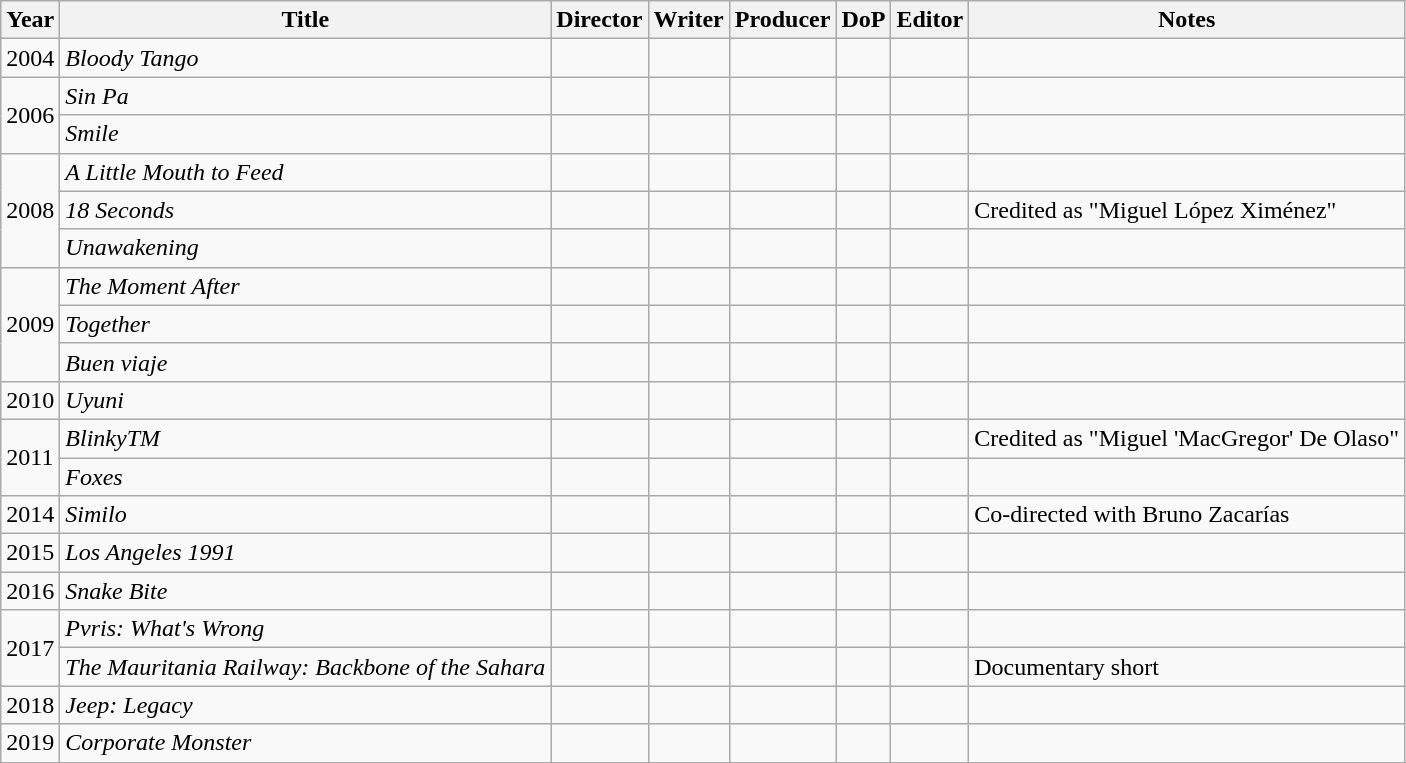<table class="wikitable">
<tr>
<th>Year</th>
<th>Title</th>
<th>Director</th>
<th>Writer</th>
<th>Producer</th>
<th>DoP</th>
<th>Editor</th>
<th>Notes</th>
</tr>
<tr>
<td>2004</td>
<td><em>Bloody Tango</em></td>
<td></td>
<td></td>
<td></td>
<td></td>
<td></td>
<td></td>
</tr>
<tr>
<td rowspan=2>2006</td>
<td><em>Sin Pa</em></td>
<td></td>
<td></td>
<td></td>
<td></td>
<td></td>
<td></td>
</tr>
<tr>
<td><em>Smile</em></td>
<td></td>
<td></td>
<td></td>
<td></td>
<td></td>
<td></td>
</tr>
<tr>
<td rowspan=3>2008</td>
<td><em>A Little Mouth to Feed</em></td>
<td></td>
<td></td>
<td></td>
<td></td>
<td></td>
<td></td>
</tr>
<tr>
<td><em>18 Seconds</em></td>
<td></td>
<td></td>
<td></td>
<td></td>
<td></td>
<td>Credited as "Miguel López Ximénez"</td>
</tr>
<tr>
<td><em>Unawakening</em></td>
<td></td>
<td></td>
<td></td>
<td></td>
<td></td>
<td></td>
</tr>
<tr>
<td rowspan=3>2009</td>
<td><em>The Moment After</em></td>
<td></td>
<td></td>
<td></td>
<td></td>
<td></td>
<td></td>
</tr>
<tr>
<td><em>Together</em></td>
<td></td>
<td></td>
<td></td>
<td></td>
<td></td>
<td></td>
</tr>
<tr>
<td><em>Buen viaje</em></td>
<td></td>
<td></td>
<td></td>
<td></td>
<td></td>
<td></td>
</tr>
<tr>
<td>2010</td>
<td><em>Uyuni</em></td>
<td></td>
<td></td>
<td></td>
<td></td>
<td></td>
<td></td>
</tr>
<tr>
<td rowspan=2>2011</td>
<td><em>BlinkyTM</em></td>
<td></td>
<td></td>
<td></td>
<td></td>
<td></td>
<td>Credited as "Miguel 'MacGregor' De Olaso"</td>
</tr>
<tr>
<td><em>Foxes</em></td>
<td></td>
<td></td>
<td></td>
<td></td>
<td></td>
<td></td>
</tr>
<tr>
<td>2014</td>
<td><em>Similo</em></td>
<td></td>
<td></td>
<td></td>
<td></td>
<td></td>
<td>Co-directed with Bruno Zacarías</td>
</tr>
<tr>
<td>2015</td>
<td><em>Los Angeles 1991</em></td>
<td></td>
<td></td>
<td></td>
<td></td>
<td></td>
<td></td>
</tr>
<tr>
<td>2016</td>
<td><em>Snake Bite</em></td>
<td></td>
<td></td>
<td></td>
<td></td>
<td></td>
<td></td>
</tr>
<tr>
<td rowspan=2>2017</td>
<td><em>Pvris: What's Wrong</em></td>
<td></td>
<td></td>
<td></td>
<td></td>
<td></td>
<td></td>
</tr>
<tr>
<td><em>The Mauritania Railway: Backbone of the Sahara</em></td>
<td></td>
<td></td>
<td></td>
<td></td>
<td></td>
<td>Documentary short</td>
</tr>
<tr>
<td>2018</td>
<td><em>Jeep: Legacy</em></td>
<td></td>
<td></td>
<td></td>
<td></td>
<td></td>
<td></td>
</tr>
<tr>
<td>2019</td>
<td><em>Corporate Monster</em></td>
<td></td>
<td></td>
<td></td>
<td></td>
<td></td>
<td></td>
</tr>
<tr>
</tr>
</table>
